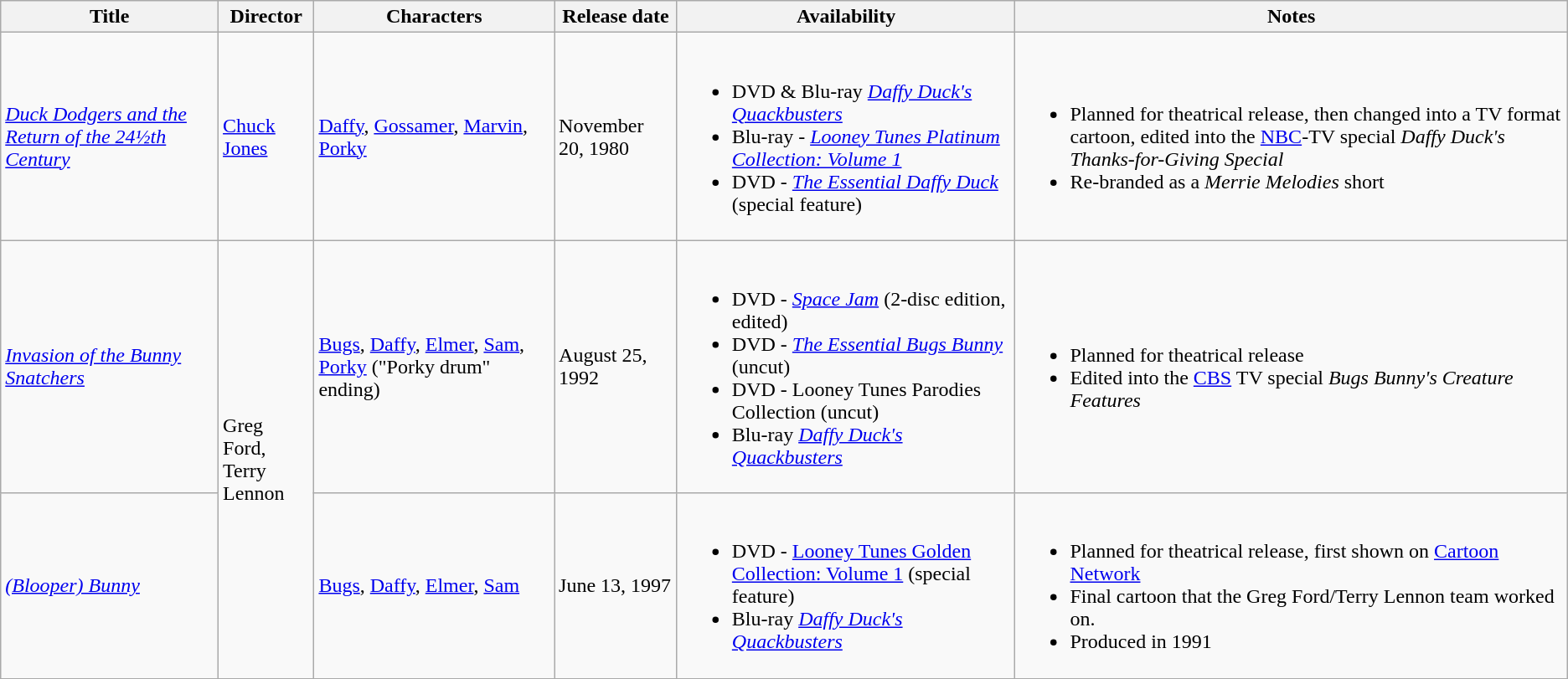<table class="wikitable sortable">
<tr>
<th>Title</th>
<th>Director</th>
<th>Characters</th>
<th>Release date</th>
<th>Availability</th>
<th>Notes</th>
</tr>
<tr>
<td><em><a href='#'>Duck Dodgers and the Return of the 24½th Century</a></em></td>
<td><a href='#'>Chuck Jones</a></td>
<td><a href='#'>Daffy</a>, <a href='#'>Gossamer</a>, <a href='#'>Marvin</a>, <a href='#'>Porky</a></td>
<td>November 20, 1980</td>
<td><br><ul><li>DVD & Blu-ray <em><a href='#'>Daffy Duck's Quackbusters</a></em></li><li>Blu-ray - <em><a href='#'>Looney Tunes Platinum Collection: Volume 1</a></em></li><li>DVD - <em><a href='#'>The Essential Daffy Duck</a></em> (special feature)</li></ul></td>
<td><br><ul><li>Planned for theatrical release, then changed into a TV format cartoon, edited into the <a href='#'>NBC</a>-TV special <em>Daffy Duck's Thanks-for-Giving Special</em></li><li>Re-branded as a <em>Merrie Melodies</em> short</li></ul></td>
</tr>
<tr>
<td><em><a href='#'>Invasion of the Bunny Snatchers</a></em></td>
<td rowspan="2">Greg Ford,<br>Terry Lennon</td>
<td><a href='#'>Bugs</a>, <a href='#'>Daffy</a>, <a href='#'>Elmer</a>, <a href='#'>Sam</a>, <a href='#'>Porky</a> ("Porky drum" ending)</td>
<td>August 25, 1992</td>
<td><br><ul><li>DVD - <em><a href='#'>Space Jam</a></em> (2-disc edition, edited)</li><li>DVD - <em><a href='#'>The Essential Bugs Bunny</a></em> (uncut)</li><li>DVD - Looney Tunes Parodies Collection (uncut)</li><li>Blu-ray <em><a href='#'>Daffy Duck's Quackbusters</a></em></li></ul></td>
<td><br><ul><li>Planned for theatrical release</li><li>Edited into the <a href='#'>CBS</a> TV special <em>Bugs Bunny's Creature Features</em></li></ul></td>
</tr>
<tr>
<td><em><a href='#'>(Blooper) Bunny</a></em></td>
<td><a href='#'>Bugs</a>, <a href='#'>Daffy</a>, <a href='#'>Elmer</a>, <a href='#'>Sam</a></td>
<td>June 13, 1997</td>
<td><br><ul><li>DVD - <a href='#'>Looney Tunes Golden Collection: Volume 1</a> (special feature)</li><li>Blu-ray <em><a href='#'>Daffy Duck's Quackbusters</a></em></li></ul></td>
<td><br><ul><li>Planned for theatrical release, first shown on <a href='#'>Cartoon Network</a></li><li>Final cartoon that the Greg Ford/Terry Lennon team worked on.</li><li>Produced in 1991</li></ul></td>
</tr>
<tr>
</tr>
</table>
